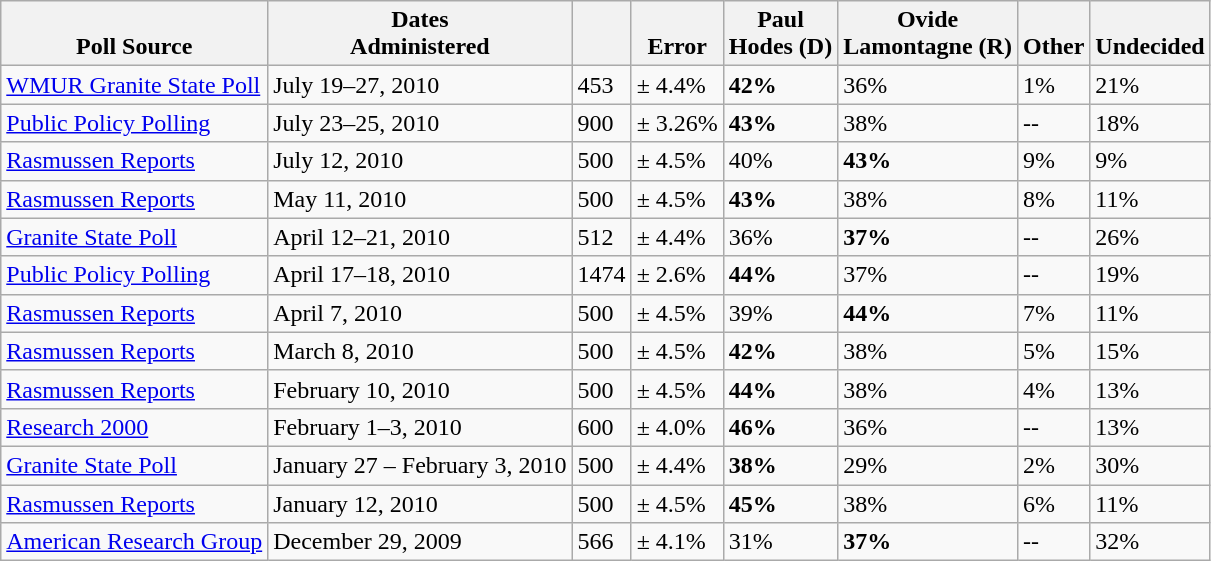<table class="wikitable">
<tr valign=bottom>
<th>Poll Source</th>
<th>Dates<br>Administered</th>
<th></th>
<th><br>Error</th>
<th>Paul<br>Hodes (D)</th>
<th>Ovide<br>Lamontagne (R)</th>
<th>Other</th>
<th>Undecided</th>
</tr>
<tr>
<td><a href='#'>WMUR Granite State Poll</a></td>
<td>July 19–27, 2010</td>
<td>453</td>
<td>± 4.4%</td>
<td><strong>42%</strong></td>
<td>36%</td>
<td>1%</td>
<td>21%</td>
</tr>
<tr>
<td><a href='#'>Public Policy Polling</a></td>
<td>July 23–25, 2010</td>
<td>900</td>
<td>± 3.26%</td>
<td><strong>43%</strong></td>
<td>38%</td>
<td>--</td>
<td>18%</td>
</tr>
<tr>
<td><a href='#'>Rasmussen Reports</a></td>
<td>July 12, 2010</td>
<td>500</td>
<td>± 4.5%</td>
<td>40%</td>
<td><strong>43%</strong></td>
<td>9%</td>
<td>9%</td>
</tr>
<tr>
<td><a href='#'>Rasmussen Reports</a></td>
<td>May 11, 2010</td>
<td>500</td>
<td>± 4.5%</td>
<td><strong>43%</strong></td>
<td>38%</td>
<td>8%</td>
<td>11%</td>
</tr>
<tr>
<td><a href='#'>Granite State Poll</a></td>
<td>April 12–21, 2010</td>
<td>512</td>
<td>± 4.4%</td>
<td>36%</td>
<td><strong>37%</strong></td>
<td>--</td>
<td>26%</td>
</tr>
<tr>
<td><a href='#'>Public Policy Polling</a></td>
<td>April 17–18, 2010</td>
<td>1474</td>
<td>± 2.6%</td>
<td><strong>44%</strong></td>
<td>37%</td>
<td>--</td>
<td>19%</td>
</tr>
<tr>
<td><a href='#'>Rasmussen Reports</a></td>
<td>April 7, 2010</td>
<td>500</td>
<td>± 4.5%</td>
<td>39%</td>
<td><strong>44%</strong></td>
<td>7%</td>
<td>11%</td>
</tr>
<tr>
<td><a href='#'>Rasmussen Reports</a></td>
<td>March 8, 2010</td>
<td>500</td>
<td>± 4.5%</td>
<td><strong>42%</strong></td>
<td>38%</td>
<td>5%</td>
<td>15%</td>
</tr>
<tr>
<td><a href='#'>Rasmussen Reports</a></td>
<td>February 10, 2010</td>
<td>500</td>
<td>± 4.5%</td>
<td><strong>44%</strong></td>
<td>38%</td>
<td>4%</td>
<td>13%</td>
</tr>
<tr>
<td><a href='#'>Research 2000</a></td>
<td>February 1–3, 2010</td>
<td>600</td>
<td>± 4.0%</td>
<td><strong>46%</strong></td>
<td>36%</td>
<td>--</td>
<td>13%</td>
</tr>
<tr>
<td><a href='#'>Granite State Poll</a></td>
<td>January 27 – February 3, 2010</td>
<td>500</td>
<td>± 4.4%</td>
<td><strong>38%</strong></td>
<td>29%</td>
<td>2%</td>
<td>30%</td>
</tr>
<tr>
<td><a href='#'>Rasmussen Reports</a></td>
<td>January 12, 2010</td>
<td>500</td>
<td>± 4.5%</td>
<td><strong>45%</strong></td>
<td>38%</td>
<td>6%</td>
<td>11%</td>
</tr>
<tr>
<td><a href='#'>American Research Group</a></td>
<td>December 29, 2009</td>
<td>566</td>
<td>± 4.1%</td>
<td>31%</td>
<td><strong>37%</strong></td>
<td>--</td>
<td>32%</td>
</tr>
</table>
